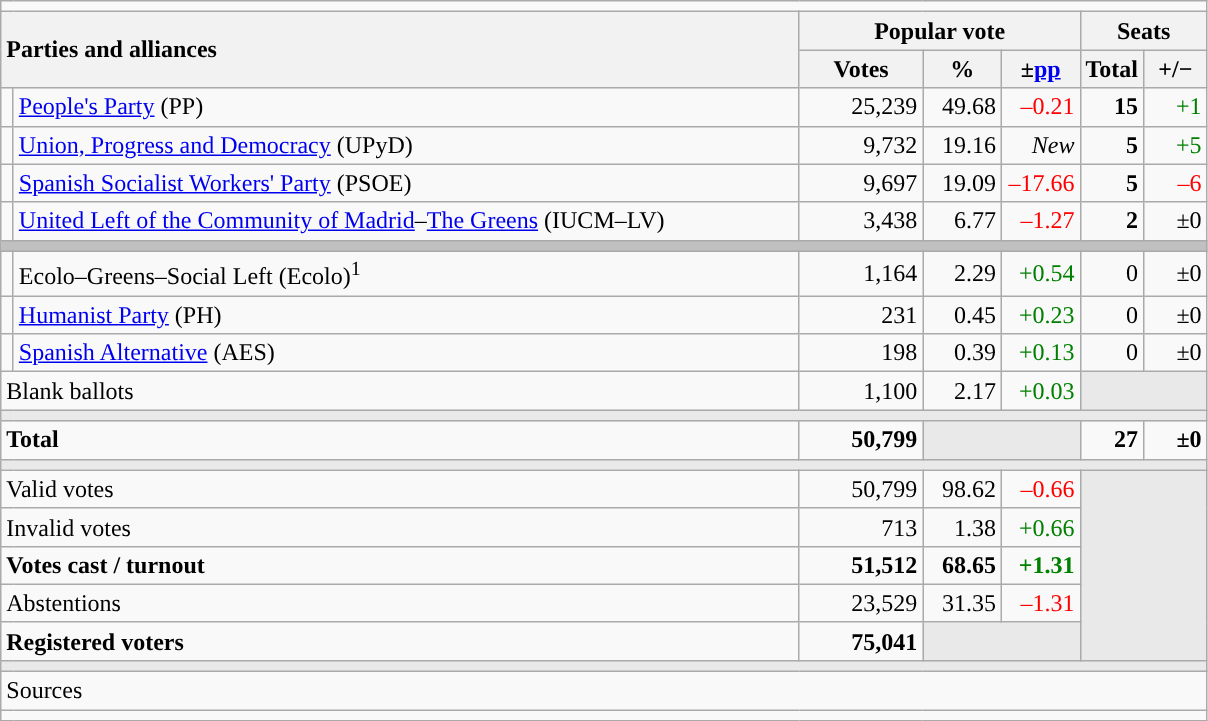<table class="wikitable" style="text-align:right;">
<tr>
<td colspan="7"></td>
</tr>
<tr>
<th style="text-align:left;" rowspan="2" colspan="2" width="525">Parties and alliances</th>
<th colspan="3">Popular vote</th>
<th colspan="2">Seats</th>
</tr>
<tr>
<th width="75">Votes</th>
<th width="45">%</th>
<th width="45">±<a href='#'>pp</a></th>
<th width="35">Total</th>
<th width="35">+/−</th>
</tr>
<tr>
<td width="1" style="color:inherit;background:"></td>
<td align="left"><a href='#'>People's Party</a> (PP)</td>
<td>25,239</td>
<td>49.68</td>
<td style="color:red;">–0.21</td>
<td><strong>15</strong></td>
<td style="color:green;">+1</td>
</tr>
<tr>
<td style="color:inherit;background:"></td>
<td align="left"><a href='#'>Union, Progress and Democracy</a> (UPyD)</td>
<td>9,732</td>
<td>19.16</td>
<td><em>New</em></td>
<td><strong>5</strong></td>
<td style="color:green;">+5</td>
</tr>
<tr>
<td style="color:inherit;background:"></td>
<td align="left"><a href='#'>Spanish Socialist Workers' Party</a> (PSOE)</td>
<td>9,697</td>
<td>19.09</td>
<td style="color:red;">–17.66</td>
<td><strong>5</strong></td>
<td style="color:red;">–6</td>
</tr>
<tr>
<td style="color:inherit;background:"></td>
<td align="left"><a href='#'>United Left of the Community of Madrid</a>–<a href='#'>The Greens</a> (IUCM–LV)</td>
<td>3,438</td>
<td>6.77</td>
<td style="color:red;">–1.27</td>
<td><strong>2</strong></td>
<td>±0</td>
</tr>
<tr>
<td colspan="7" bgcolor="#C0C0C0"></td>
</tr>
<tr>
<td style="color:inherit;background:"></td>
<td align="left">Ecolo–Greens–Social Left (Ecolo)<sup>1</sup></td>
<td>1,164</td>
<td>2.29</td>
<td style="color:green;">+0.54</td>
<td>0</td>
<td>±0</td>
</tr>
<tr>
<td style="color:inherit;background:"></td>
<td align="left"><a href='#'>Humanist Party</a> (PH)</td>
<td>231</td>
<td>0.45</td>
<td style="color:green;">+0.23</td>
<td>0</td>
<td>±0</td>
</tr>
<tr>
<td style="color:inherit;background:"></td>
<td align="left"><a href='#'>Spanish Alternative</a> (AES)</td>
<td>198</td>
<td>0.39</td>
<td style="color:green;">+0.13</td>
<td>0</td>
<td>±0</td>
</tr>
<tr>
<td align="left" colspan="2">Blank ballots</td>
<td>1,100</td>
<td>2.17</td>
<td style="color:green;">+0.03</td>
<td bgcolor="#E9E9E9" colspan="2"></td>
</tr>
<tr>
<td colspan="7" bgcolor="#E9E9E9"></td>
</tr>
<tr style="font-weight:bold;">
<td align="left" colspan="2">Total</td>
<td>50,799</td>
<td bgcolor="#E9E9E9" colspan="2"></td>
<td>27</td>
<td>±0</td>
</tr>
<tr>
<td colspan="7" bgcolor="#E9E9E9"></td>
</tr>
<tr>
<td align="left" colspan="2">Valid votes</td>
<td>50,799</td>
<td>98.62</td>
<td style="color:red;">–0.66</td>
<td bgcolor="#E9E9E9" colspan="2" rowspan="5"></td>
</tr>
<tr>
<td align="left" colspan="2">Invalid votes</td>
<td>713</td>
<td>1.38</td>
<td style="color:green;">+0.66</td>
</tr>
<tr style="font-weight:bold;">
<td align="left" colspan="2">Votes cast / turnout</td>
<td>51,512</td>
<td>68.65</td>
<td style="color:green;">+1.31</td>
</tr>
<tr>
<td align="left" colspan="2">Abstentions</td>
<td>23,529</td>
<td>31.35</td>
<td style="color:red;">–1.31</td>
</tr>
<tr style="font-weight:bold;">
<td align="left" colspan="2">Registered voters</td>
<td>75,041</td>
<td bgcolor="#E9E9E9" colspan="2"></td>
</tr>
<tr>
<td colspan="7" bgcolor="#E9E9E9"></td>
</tr>
<tr>
<td align="left" colspan="7">Sources</td>
</tr>
<tr>
<td colspan="7" style="text-align:left; max-width:790px;"></td>
</tr>
</table>
